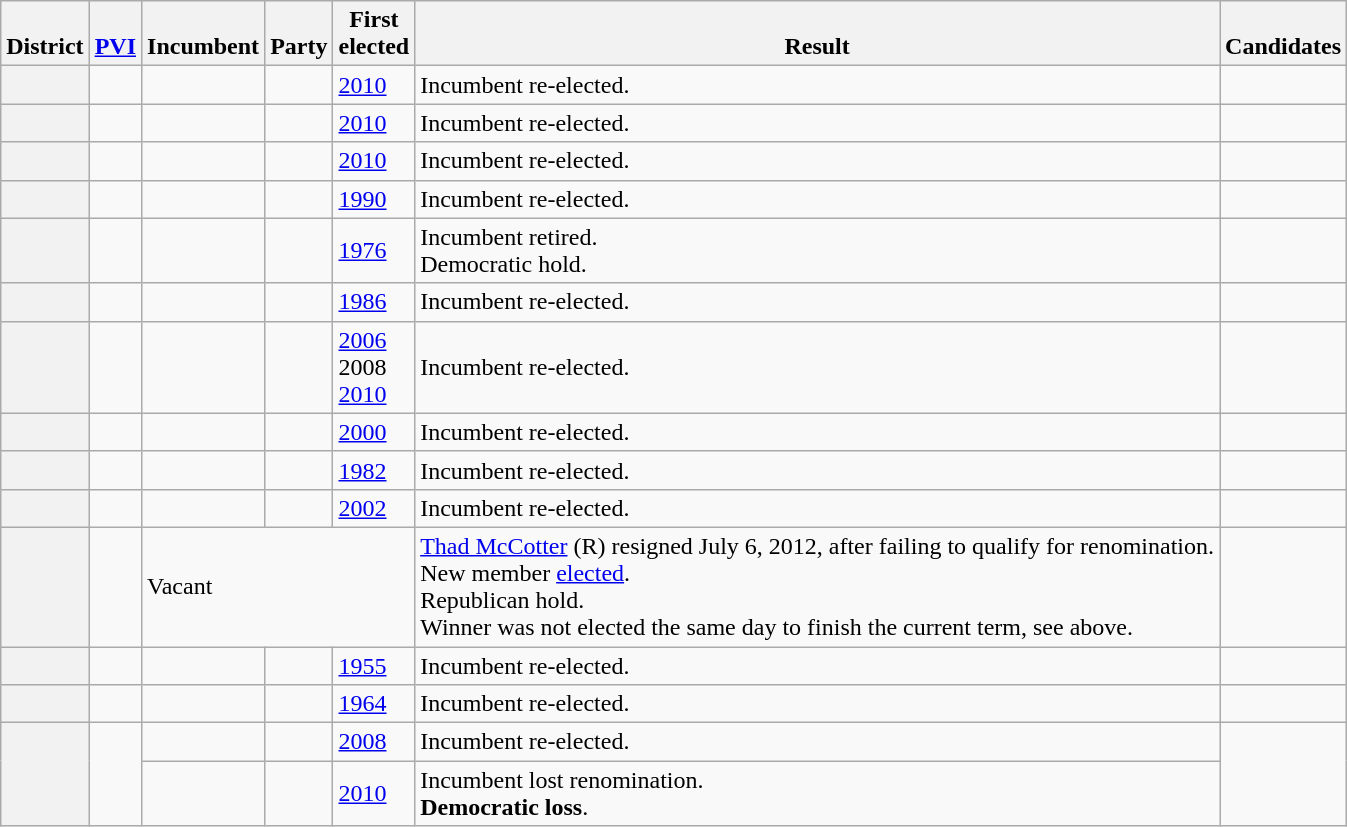<table class="wikitable sortable">
<tr valign=bottom>
<th>District</th>
<th><a href='#'>PVI</a></th>
<th>Incumbent</th>
<th>Party</th>
<th>First<br>elected</th>
<th>Result</th>
<th>Candidates</th>
</tr>
<tr>
<th></th>
<td></td>
<td></td>
<td></td>
<td><a href='#'>2010</a></td>
<td>Incumbent re-elected.</td>
<td nowrap></td>
</tr>
<tr>
<th></th>
<td></td>
<td></td>
<td></td>
<td><a href='#'>2010</a></td>
<td>Incumbent re-elected.</td>
<td nowrap></td>
</tr>
<tr>
<th></th>
<td></td>
<td></td>
<td></td>
<td><a href='#'>2010</a></td>
<td>Incumbent re-elected.</td>
<td nowrap></td>
</tr>
<tr>
<th></th>
<td></td>
<td></td>
<td></td>
<td><a href='#'>1990</a></td>
<td>Incumbent re-elected.</td>
<td nowrap></td>
</tr>
<tr>
<th></th>
<td></td>
<td></td>
<td></td>
<td><a href='#'>1976</a></td>
<td>Incumbent retired.<br>Democratic hold.</td>
<td nowrap></td>
</tr>
<tr>
<th></th>
<td></td>
<td></td>
<td></td>
<td><a href='#'>1986</a></td>
<td>Incumbent re-elected.</td>
<td nowrap></td>
</tr>
<tr>
<th></th>
<td></td>
<td></td>
<td></td>
<td><a href='#'>2006</a><br>2008 <br><a href='#'>2010</a></td>
<td>Incumbent re-elected.</td>
<td nowrap></td>
</tr>
<tr>
<th></th>
<td></td>
<td></td>
<td></td>
<td><a href='#'>2000</a></td>
<td>Incumbent re-elected.</td>
<td nowrap></td>
</tr>
<tr>
<th></th>
<td></td>
<td><br></td>
<td></td>
<td><a href='#'>1982</a></td>
<td>Incumbent re-elected.</td>
<td nowrap></td>
</tr>
<tr>
<th></th>
<td></td>
<td></td>
<td></td>
<td><a href='#'>2002</a></td>
<td>Incumbent re-elected.</td>
<td nowrap></td>
</tr>
<tr>
<th></th>
<td></td>
<td colspan=3>Vacant</td>
<td><a href='#'>Thad McCotter</a> (R) resigned July 6, 2012, after failing to qualify for renomination.<br>New member <a href='#'>elected</a>.<br>Republican hold.<br>Winner was not elected the same day to finish the current term, see above.</td>
<td nowrap></td>
</tr>
<tr>
<th></th>
<td></td>
<td><br></td>
<td></td>
<td><a href='#'>1955 </a></td>
<td>Incumbent re-elected.</td>
<td nowrap></td>
</tr>
<tr>
<th></th>
<td></td>
<td><br></td>
<td></td>
<td><a href='#'>1964</a></td>
<td>Incumbent re-elected.</td>
<td nowrap></td>
</tr>
<tr>
<th rowspan=2></th>
<td rowspan=2 ></td>
<td><br></td>
<td></td>
<td><a href='#'>2008</a></td>
<td>Incumbent re-elected.</td>
<td rowspan=2 nowrap></td>
</tr>
<tr>
<td><br></td>
<td></td>
<td><a href='#'>2010</a></td>
<td>Incumbent lost renomination.<br><strong>Democratic loss</strong>.</td>
</tr>
</table>
